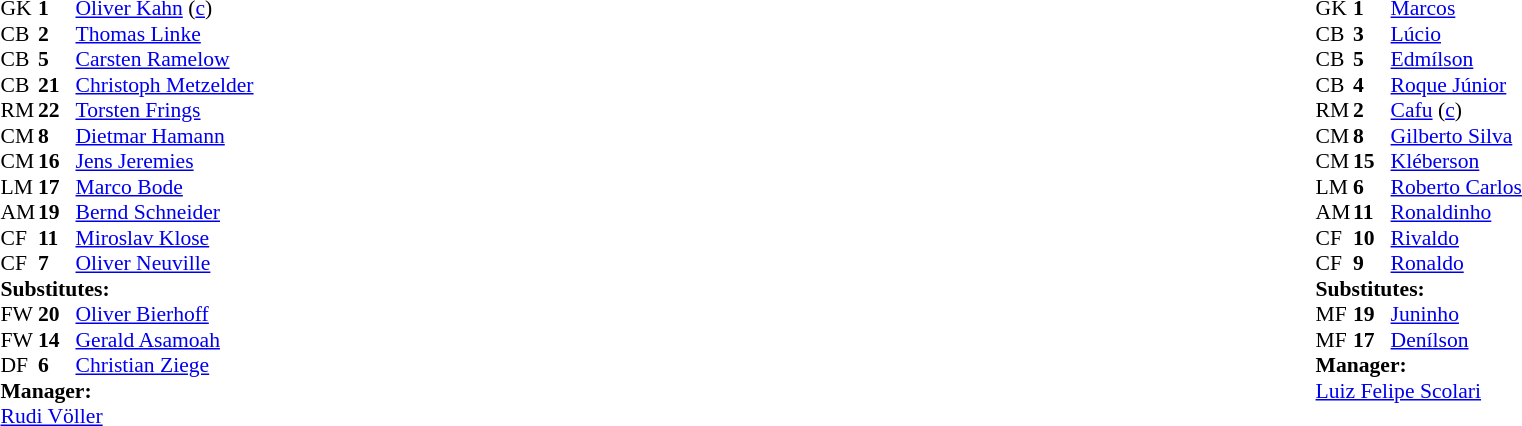<table width="100%">
<tr>
<td valign="top" width="50%"><br><table style="font-size: 90%" cellspacing="0" cellpadding="0">
<tr>
<th width="25"></th>
<th width="25"></th>
</tr>
<tr>
<td>GK</td>
<td><strong>1</strong></td>
<td><a href='#'>Oliver Kahn</a> (<a href='#'>c</a>)</td>
</tr>
<tr>
<td>CB</td>
<td><strong>2</strong></td>
<td><a href='#'>Thomas Linke</a></td>
</tr>
<tr>
<td>CB</td>
<td><strong>5</strong></td>
<td><a href='#'>Carsten Ramelow</a></td>
</tr>
<tr>
<td>CB</td>
<td><strong>21</strong></td>
<td><a href='#'>Christoph Metzelder</a></td>
</tr>
<tr>
<td>RM</td>
<td><strong>22</strong></td>
<td><a href='#'>Torsten Frings</a></td>
</tr>
<tr>
<td>CM</td>
<td><strong>8</strong></td>
<td><a href='#'>Dietmar Hamann</a></td>
</tr>
<tr>
<td>CM</td>
<td><strong>16</strong></td>
<td><a href='#'>Jens Jeremies</a></td>
<td></td>
<td></td>
</tr>
<tr>
<td>LM</td>
<td><strong>17</strong></td>
<td><a href='#'>Marco Bode</a></td>
<td></td>
<td></td>
</tr>
<tr>
<td>AM</td>
<td><strong>19</strong></td>
<td><a href='#'>Bernd Schneider</a></td>
</tr>
<tr>
<td>CF</td>
<td><strong>11</strong></td>
<td><a href='#'>Miroslav Klose</a></td>
<td></td>
<td></td>
</tr>
<tr>
<td>CF</td>
<td><strong>7</strong></td>
<td><a href='#'>Oliver Neuville</a></td>
</tr>
<tr>
<td colspan=4><strong>Substitutes:</strong></td>
</tr>
<tr>
<td>FW</td>
<td><strong>20</strong></td>
<td><a href='#'>Oliver Bierhoff</a></td>
<td></td>
<td></td>
</tr>
<tr>
<td>FW</td>
<td><strong>14</strong></td>
<td><a href='#'>Gerald Asamoah</a></td>
<td></td>
<td></td>
</tr>
<tr>
<td>DF</td>
<td><strong>6</strong></td>
<td><a href='#'>Christian Ziege</a></td>
<td></td>
<td></td>
</tr>
<tr>
<td colspan=4><strong>Manager:</strong></td>
</tr>
<tr>
<td colspan="4"><a href='#'>Rudi Völler</a></td>
</tr>
</table>
</td>
<td></td>
<td valign="top" width="50%"><br><table style="font-size: 90%" cellspacing="0" cellpadding="0" align=center>
<tr>
<th width="25"></th>
<th width="25"></th>
</tr>
<tr>
<td>GK</td>
<td><strong>1</strong></td>
<td><a href='#'>Marcos</a></td>
</tr>
<tr>
<td>CB</td>
<td><strong>3</strong></td>
<td><a href='#'>Lúcio</a></td>
</tr>
<tr>
<td>CB</td>
<td><strong>5</strong></td>
<td><a href='#'>Edmílson</a></td>
</tr>
<tr>
<td>CB</td>
<td><strong>4</strong></td>
<td><a href='#'>Roque Júnior</a></td>
<td></td>
</tr>
<tr>
<td>RM</td>
<td><strong>2</strong></td>
<td><a href='#'>Cafu</a> (<a href='#'>c</a>)</td>
</tr>
<tr>
<td>CM</td>
<td><strong>8</strong></td>
<td><a href='#'>Gilberto Silva</a></td>
</tr>
<tr>
<td>CM</td>
<td><strong>15</strong></td>
<td><a href='#'>Kléberson</a></td>
</tr>
<tr>
<td>LM</td>
<td><strong>6</strong></td>
<td><a href='#'>Roberto Carlos</a></td>
</tr>
<tr>
<td>AM</td>
<td><strong>11</strong></td>
<td><a href='#'>Ronaldinho</a></td>
<td></td>
<td></td>
</tr>
<tr>
<td>CF</td>
<td><strong>10</strong></td>
<td><a href='#'>Rivaldo</a></td>
</tr>
<tr>
<td>CF</td>
<td><strong>9</strong></td>
<td><a href='#'>Ronaldo</a></td>
<td></td>
<td></td>
</tr>
<tr>
<td colspan=4><strong>Substitutes:</strong></td>
</tr>
<tr>
<td>MF</td>
<td><strong>19</strong></td>
<td><a href='#'>Juninho</a></td>
<td></td>
<td></td>
</tr>
<tr>
<td>MF</td>
<td><strong>17</strong></td>
<td><a href='#'>Denílson</a></td>
<td></td>
<td></td>
</tr>
<tr>
<td colspan=4><strong>Manager:</strong></td>
</tr>
<tr>
<td colspan="4"><a href='#'>Luiz Felipe Scolari</a></td>
</tr>
</table>
</td>
</tr>
</table>
